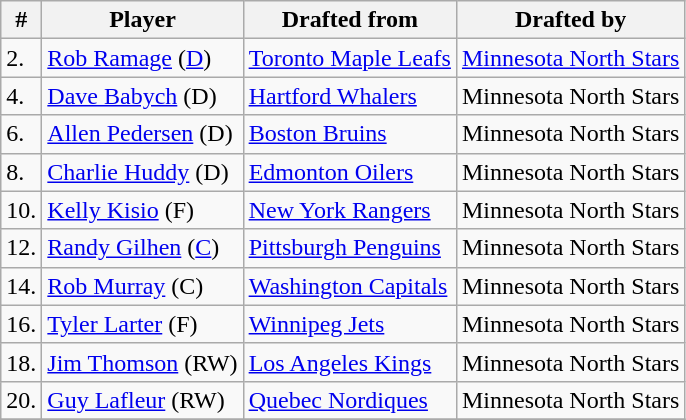<table class="wikitable">
<tr>
<th bgcolor="#DDDDFF">#</th>
<th bgcolor="#DDDDFF">Player</th>
<th bgcolor="#DDDDFF">Drafted from</th>
<th bgcolor="#DDDDFF">Drafted by</th>
</tr>
<tr>
<td>2.</td>
<td><a href='#'>Rob Ramage</a> (<a href='#'>D</a>)</td>
<td><a href='#'>Toronto Maple Leafs</a></td>
<td><a href='#'>Minnesota North Stars</a></td>
</tr>
<tr>
<td>4.</td>
<td><a href='#'>Dave Babych</a> (D)</td>
<td><a href='#'>Hartford Whalers</a></td>
<td>Minnesota North Stars</td>
</tr>
<tr>
<td>6.</td>
<td><a href='#'>Allen Pedersen</a> (D)</td>
<td><a href='#'>Boston Bruins</a></td>
<td>Minnesota North Stars</td>
</tr>
<tr>
<td>8.</td>
<td><a href='#'>Charlie Huddy</a> (D)</td>
<td><a href='#'>Edmonton Oilers</a></td>
<td>Minnesota North Stars</td>
</tr>
<tr>
<td>10.</td>
<td><a href='#'>Kelly Kisio</a> (F)</td>
<td><a href='#'>New York Rangers</a></td>
<td>Minnesota North Stars</td>
</tr>
<tr>
<td>12.</td>
<td><a href='#'>Randy Gilhen</a> (<a href='#'>C</a>)</td>
<td><a href='#'>Pittsburgh Penguins</a></td>
<td>Minnesota North Stars</td>
</tr>
<tr>
<td>14.</td>
<td><a href='#'>Rob Murray</a> (C)</td>
<td><a href='#'>Washington Capitals</a></td>
<td>Minnesota North Stars</td>
</tr>
<tr>
<td>16.</td>
<td><a href='#'>Tyler Larter</a> (F)</td>
<td><a href='#'>Winnipeg Jets</a></td>
<td>Minnesota North Stars</td>
</tr>
<tr>
<td>18.</td>
<td><a href='#'>Jim Thomson</a> (RW)</td>
<td><a href='#'>Los Angeles Kings</a></td>
<td>Minnesota North Stars</td>
</tr>
<tr>
<td>20.</td>
<td><a href='#'>Guy Lafleur</a> (RW)</td>
<td><a href='#'>Quebec Nordiques</a></td>
<td>Minnesota North Stars</td>
</tr>
<tr>
</tr>
</table>
